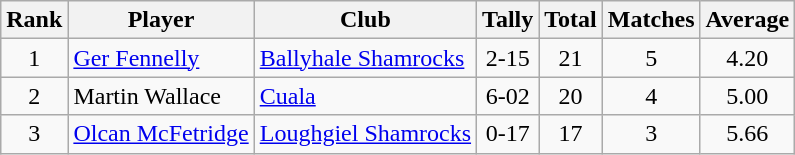<table class="wikitable">
<tr>
<th>Rank</th>
<th>Player</th>
<th>Club</th>
<th>Tally</th>
<th>Total</th>
<th>Matches</th>
<th>Average</th>
</tr>
<tr>
<td rowspan="1" style="text-align:center;">1</td>
<td><a href='#'>Ger Fennelly</a></td>
<td><a href='#'>Ballyhale Shamrocks</a></td>
<td align=center>2-15</td>
<td align=center>21</td>
<td align=center>5</td>
<td align=center>4.20</td>
</tr>
<tr>
<td rowspan="1" style="text-align:center;">2</td>
<td>Martin Wallace</td>
<td><a href='#'>Cuala</a></td>
<td align=center>6-02</td>
<td align=center>20</td>
<td align=center>4</td>
<td align=center>5.00</td>
</tr>
<tr>
<td rowspan="1" style="text-align:center;">3</td>
<td><a href='#'>Olcan McFetridge</a></td>
<td><a href='#'>Loughgiel Shamrocks</a></td>
<td align=center>0-17</td>
<td align=center>17</td>
<td align=center>3</td>
<td align=center>5.66</td>
</tr>
</table>
